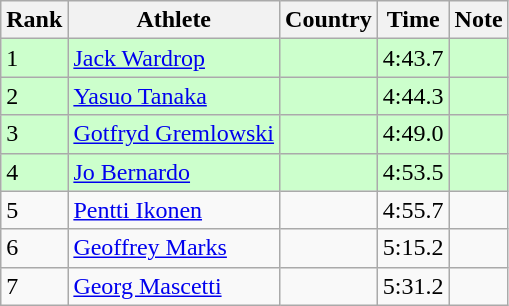<table class="wikitable sortable">
<tr>
<th>Rank</th>
<th>Athlete</th>
<th>Country</th>
<th>Time</th>
<th>Note</th>
</tr>
<tr bgcolor=#CCFFCC>
<td>1</td>
<td><a href='#'>Jack Wardrop</a></td>
<td></td>
<td>4:43.7</td>
<td></td>
</tr>
<tr bgcolor=#CCFFCC>
<td>2</td>
<td><a href='#'>Yasuo Tanaka</a></td>
<td></td>
<td>4:44.3</td>
<td></td>
</tr>
<tr bgcolor=#CCFFCC>
<td>3</td>
<td><a href='#'>Gotfryd Gremlowski</a></td>
<td></td>
<td>4:49.0</td>
<td></td>
</tr>
<tr bgcolor=#CCFFCC>
<td>4</td>
<td><a href='#'>Jo Bernardo</a></td>
<td></td>
<td>4:53.5</td>
<td></td>
</tr>
<tr>
<td>5</td>
<td><a href='#'>Pentti Ikonen</a></td>
<td></td>
<td>4:55.7</td>
<td></td>
</tr>
<tr>
<td>6</td>
<td><a href='#'>Geoffrey Marks</a></td>
<td></td>
<td>5:15.2</td>
<td></td>
</tr>
<tr>
<td>7</td>
<td><a href='#'>Georg Mascetti</a></td>
<td></td>
<td>5:31.2</td>
<td></td>
</tr>
</table>
